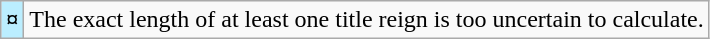<table class="wikitable">
<tr>
<th style="background-color:#bbeeff">¤</th>
<td>The exact length of at least one title reign is too uncertain to calculate.</td>
</tr>
</table>
